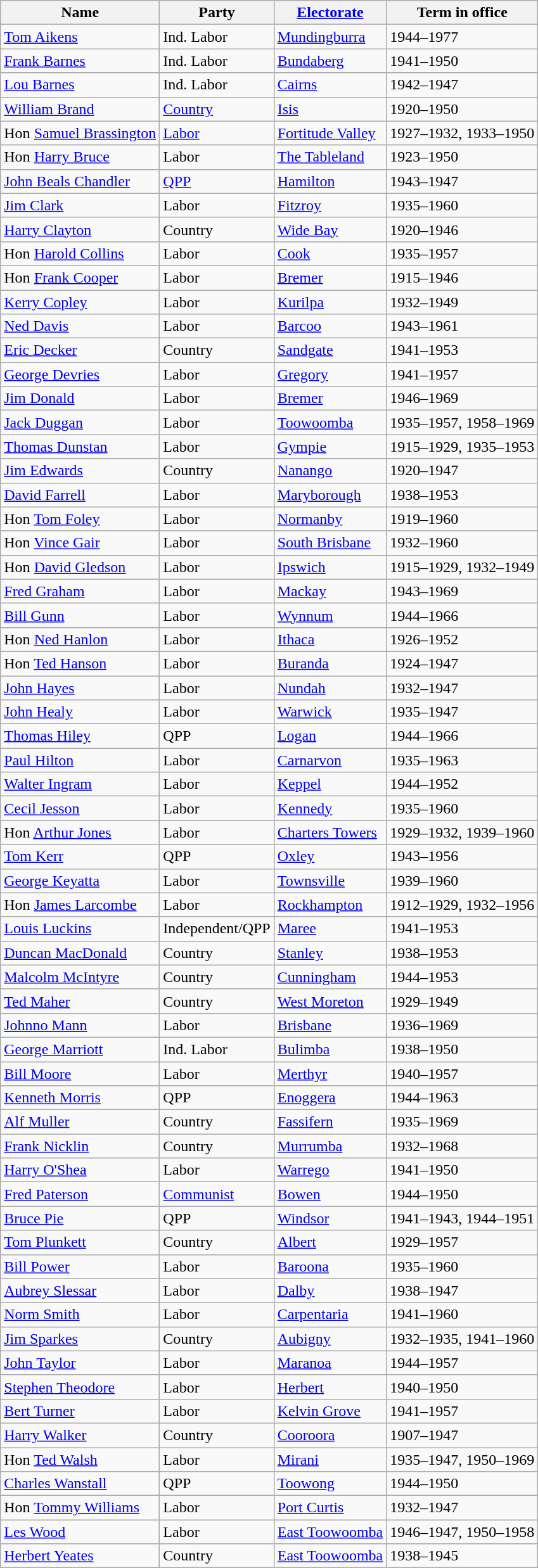<table class="wikitable sortable">
<tr>
<th>Name</th>
<th>Party</th>
<th><a href='#'>Electorate</a></th>
<th>Term in office</th>
</tr>
<tr>
<td><a href='#'>Tom Aikens</a></td>
<td>Ind. Labor</td>
<td><a href='#'>Mundingburra</a></td>
<td>1944–1977</td>
</tr>
<tr>
<td><a href='#'>Frank Barnes</a></td>
<td>Ind. Labor</td>
<td><a href='#'>Bundaberg</a></td>
<td>1941–1950</td>
</tr>
<tr>
<td><a href='#'>Lou Barnes</a></td>
<td>Ind. Labor</td>
<td><a href='#'>Cairns</a></td>
<td>1942–1947</td>
</tr>
<tr>
<td><a href='#'>William Brand</a></td>
<td><a href='#'>Country</a></td>
<td><a href='#'>Isis</a></td>
<td>1920–1950</td>
</tr>
<tr>
<td>Hon <a href='#'>Samuel Brassington</a></td>
<td><a href='#'>Labor</a></td>
<td><a href='#'>Fortitude Valley</a></td>
<td>1927–1932, 1933–1950</td>
</tr>
<tr>
<td>Hon <a href='#'>Harry Bruce</a></td>
<td>Labor</td>
<td><a href='#'>The Tableland</a></td>
<td>1923–1950</td>
</tr>
<tr>
<td><a href='#'>John Beals Chandler</a></td>
<td><a href='#'>QPP</a></td>
<td><a href='#'>Hamilton</a></td>
<td>1943–1947</td>
</tr>
<tr>
<td><a href='#'>Jim Clark</a></td>
<td>Labor</td>
<td><a href='#'>Fitzroy</a></td>
<td>1935–1960</td>
</tr>
<tr>
<td><a href='#'>Harry Clayton</a></td>
<td>Country</td>
<td><a href='#'>Wide Bay</a></td>
<td>1920–1946</td>
</tr>
<tr>
<td>Hon <a href='#'>Harold Collins</a></td>
<td>Labor</td>
<td><a href='#'>Cook</a></td>
<td>1935–1957</td>
</tr>
<tr>
<td>Hon <a href='#'>Frank Cooper</a></td>
<td>Labor</td>
<td><a href='#'>Bremer</a></td>
<td>1915–1946</td>
</tr>
<tr>
<td><a href='#'>Kerry Copley</a></td>
<td>Labor</td>
<td><a href='#'>Kurilpa</a></td>
<td>1932–1949</td>
</tr>
<tr>
<td><a href='#'>Ned Davis</a></td>
<td>Labor</td>
<td><a href='#'>Barcoo</a></td>
<td>1943–1961</td>
</tr>
<tr>
<td><a href='#'>Eric Decker</a></td>
<td>Country</td>
<td><a href='#'>Sandgate</a></td>
<td>1941–1953</td>
</tr>
<tr>
<td><a href='#'>George Devries</a></td>
<td>Labor</td>
<td><a href='#'>Gregory</a></td>
<td>1941–1957</td>
</tr>
<tr>
<td><a href='#'>Jim Donald</a></td>
<td>Labor</td>
<td><a href='#'>Bremer</a></td>
<td>1946–1969</td>
</tr>
<tr>
<td><a href='#'>Jack Duggan</a></td>
<td>Labor</td>
<td><a href='#'>Toowoomba</a></td>
<td>1935–1957, 1958–1969</td>
</tr>
<tr>
<td><a href='#'>Thomas Dunstan</a></td>
<td>Labor</td>
<td><a href='#'>Gympie</a></td>
<td>1915–1929, 1935–1953</td>
</tr>
<tr>
<td><a href='#'>Jim Edwards</a></td>
<td>Country</td>
<td><a href='#'>Nanango</a></td>
<td>1920–1947</td>
</tr>
<tr>
<td><a href='#'>David Farrell</a></td>
<td>Labor</td>
<td><a href='#'>Maryborough</a></td>
<td>1938–1953</td>
</tr>
<tr>
<td>Hon <a href='#'>Tom Foley</a></td>
<td>Labor</td>
<td><a href='#'>Normanby</a></td>
<td>1919–1960</td>
</tr>
<tr>
<td>Hon <a href='#'>Vince Gair</a></td>
<td>Labor</td>
<td><a href='#'>South Brisbane</a></td>
<td>1932–1960</td>
</tr>
<tr>
<td>Hon <a href='#'>David Gledson</a></td>
<td>Labor</td>
<td><a href='#'>Ipswich</a></td>
<td>1915–1929, 1932–1949</td>
</tr>
<tr>
<td><a href='#'>Fred Graham</a></td>
<td>Labor</td>
<td><a href='#'>Mackay</a></td>
<td>1943–1969</td>
</tr>
<tr>
<td><a href='#'>Bill Gunn</a></td>
<td>Labor</td>
<td><a href='#'>Wynnum</a></td>
<td>1944–1966</td>
</tr>
<tr>
<td>Hon <a href='#'>Ned Hanlon</a></td>
<td>Labor</td>
<td><a href='#'>Ithaca</a></td>
<td>1926–1952</td>
</tr>
<tr>
<td>Hon <a href='#'>Ted Hanson</a></td>
<td>Labor</td>
<td><a href='#'>Buranda</a></td>
<td>1924–1947</td>
</tr>
<tr>
<td><a href='#'>John Hayes</a></td>
<td>Labor</td>
<td><a href='#'>Nundah</a></td>
<td>1932–1947</td>
</tr>
<tr>
<td><a href='#'>John Healy</a></td>
<td>Labor</td>
<td><a href='#'>Warwick</a></td>
<td>1935–1947</td>
</tr>
<tr>
<td><a href='#'>Thomas Hiley</a></td>
<td>QPP</td>
<td><a href='#'>Logan</a></td>
<td>1944–1966</td>
</tr>
<tr>
<td><a href='#'>Paul Hilton</a></td>
<td>Labor</td>
<td><a href='#'>Carnarvon</a></td>
<td>1935–1963</td>
</tr>
<tr>
<td><a href='#'>Walter Ingram</a></td>
<td>Labor</td>
<td><a href='#'>Keppel</a></td>
<td>1944–1952</td>
</tr>
<tr>
<td><a href='#'>Cecil Jesson</a></td>
<td>Labor</td>
<td><a href='#'>Kennedy</a></td>
<td>1935–1960</td>
</tr>
<tr>
<td>Hon <a href='#'>Arthur Jones</a></td>
<td>Labor</td>
<td><a href='#'>Charters Towers</a></td>
<td>1929–1932, 1939–1960</td>
</tr>
<tr>
<td><a href='#'>Tom Kerr</a></td>
<td>QPP</td>
<td><a href='#'>Oxley</a></td>
<td>1943–1956</td>
</tr>
<tr>
<td><a href='#'>George Keyatta</a></td>
<td>Labor</td>
<td><a href='#'>Townsville</a></td>
<td>1939–1960</td>
</tr>
<tr>
<td>Hon <a href='#'>James Larcombe</a></td>
<td>Labor</td>
<td><a href='#'>Rockhampton</a></td>
<td>1912–1929, 1932–1956</td>
</tr>
<tr>
<td><a href='#'>Louis Luckins</a></td>
<td>Independent/QPP</td>
<td><a href='#'>Maree</a></td>
<td>1941–1953</td>
</tr>
<tr>
<td><a href='#'>Duncan MacDonald</a></td>
<td>Country</td>
<td><a href='#'>Stanley</a></td>
<td>1938–1953</td>
</tr>
<tr>
<td><a href='#'>Malcolm McIntyre</a></td>
<td>Country</td>
<td><a href='#'>Cunningham</a></td>
<td>1944–1953</td>
</tr>
<tr>
<td><a href='#'>Ted Maher</a></td>
<td>Country</td>
<td><a href='#'>West Moreton</a></td>
<td>1929–1949</td>
</tr>
<tr>
<td><a href='#'>Johnno Mann</a></td>
<td>Labor</td>
<td><a href='#'>Brisbane</a></td>
<td>1936–1969</td>
</tr>
<tr>
<td><a href='#'>George Marriott</a></td>
<td>Ind. Labor</td>
<td><a href='#'>Bulimba</a></td>
<td>1938–1950</td>
</tr>
<tr>
<td><a href='#'>Bill Moore</a></td>
<td>Labor</td>
<td><a href='#'>Merthyr</a></td>
<td>1940–1957</td>
</tr>
<tr>
<td><a href='#'>Kenneth Morris</a></td>
<td>QPP</td>
<td><a href='#'>Enoggera</a></td>
<td>1944–1963</td>
</tr>
<tr>
<td><a href='#'>Alf Muller</a></td>
<td>Country</td>
<td><a href='#'>Fassifern</a></td>
<td>1935–1969</td>
</tr>
<tr>
<td><a href='#'>Frank Nicklin</a></td>
<td>Country</td>
<td><a href='#'>Murrumba</a></td>
<td>1932–1968</td>
</tr>
<tr>
<td><a href='#'>Harry O'Shea</a></td>
<td>Labor</td>
<td><a href='#'>Warrego</a></td>
<td>1941–1950</td>
</tr>
<tr>
<td><a href='#'>Fred Paterson</a></td>
<td><a href='#'>Communist</a></td>
<td><a href='#'>Bowen</a></td>
<td>1944–1950</td>
</tr>
<tr>
<td><a href='#'>Bruce Pie</a></td>
<td>QPP</td>
<td><a href='#'>Windsor</a></td>
<td>1941–1943, 1944–1951</td>
</tr>
<tr>
<td><a href='#'>Tom Plunkett</a></td>
<td>Country</td>
<td><a href='#'>Albert</a></td>
<td>1929–1957</td>
</tr>
<tr>
<td><a href='#'>Bill Power</a></td>
<td>Labor</td>
<td><a href='#'>Baroona</a></td>
<td>1935–1960</td>
</tr>
<tr>
<td><a href='#'>Aubrey Slessar</a></td>
<td>Labor</td>
<td><a href='#'>Dalby</a></td>
<td>1938–1947</td>
</tr>
<tr>
<td><a href='#'>Norm Smith</a></td>
<td>Labor</td>
<td><a href='#'>Carpentaria</a></td>
<td>1941–1960</td>
</tr>
<tr>
<td><a href='#'>Jim Sparkes</a></td>
<td>Country</td>
<td><a href='#'>Aubigny</a></td>
<td>1932–1935, 1941–1960</td>
</tr>
<tr>
<td><a href='#'>John Taylor</a></td>
<td>Labor</td>
<td><a href='#'>Maranoa</a></td>
<td>1944–1957</td>
</tr>
<tr>
<td><a href='#'>Stephen Theodore</a></td>
<td>Labor</td>
<td><a href='#'>Herbert</a></td>
<td>1940–1950</td>
</tr>
<tr>
<td><a href='#'>Bert Turner</a></td>
<td>Labor</td>
<td><a href='#'>Kelvin Grove</a></td>
<td>1941–1957</td>
</tr>
<tr>
<td><a href='#'>Harry Walker</a></td>
<td>Country</td>
<td><a href='#'>Cooroora</a></td>
<td>1907–1947</td>
</tr>
<tr>
<td>Hon <a href='#'>Ted Walsh</a></td>
<td>Labor</td>
<td><a href='#'>Mirani</a></td>
<td>1935–1947, 1950–1969</td>
</tr>
<tr>
<td><a href='#'>Charles Wanstall</a></td>
<td>QPP</td>
<td><a href='#'>Toowong</a></td>
<td>1944–1950</td>
</tr>
<tr>
<td>Hon <a href='#'>Tommy Williams</a></td>
<td>Labor</td>
<td><a href='#'>Port Curtis</a></td>
<td>1932–1947</td>
</tr>
<tr>
<td><a href='#'>Les Wood</a></td>
<td>Labor</td>
<td><a href='#'>East Toowoomba</a></td>
<td>1946–1947, 1950–1958</td>
</tr>
<tr>
<td><a href='#'>Herbert Yeates</a></td>
<td>Country</td>
<td><a href='#'>East Toowoomba</a></td>
<td>1938–1945</td>
</tr>
</table>
